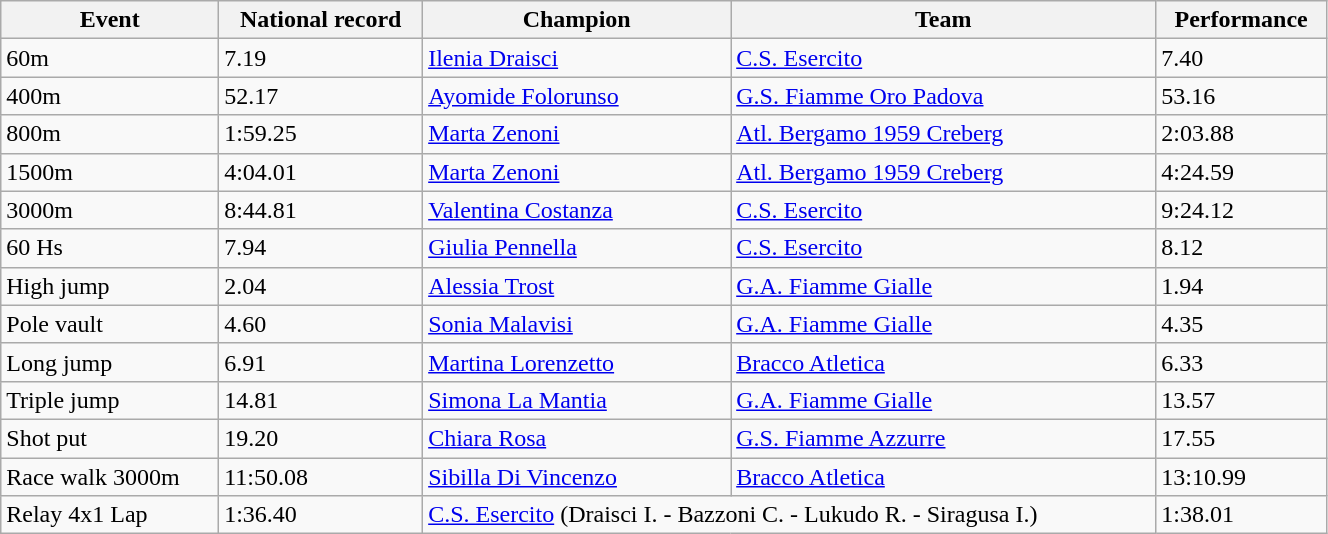<table class="wikitable" width=70% style="font-size:100%; text-align:left;">
<tr>
<th>Event</th>
<th>National record</th>
<th>Champion</th>
<th>Team</th>
<th>Performance</th>
</tr>
<tr>
<td>60m</td>
<td>7.19</td>
<td><a href='#'>Ilenia Draisci</a></td>
<td><a href='#'>C.S. Esercito</a></td>
<td>7.40</td>
</tr>
<tr>
<td>400m</td>
<td>52.17</td>
<td><a href='#'>Ayomide Folorunso</a></td>
<td><a href='#'>G.S. Fiamme Oro Padova</a></td>
<td>53.16</td>
</tr>
<tr>
<td>800m</td>
<td>1:59.25</td>
<td><a href='#'>Marta Zenoni</a></td>
<td><a href='#'>Atl. Bergamo 1959 Creberg</a></td>
<td>2:03.88</td>
</tr>
<tr>
<td>1500m</td>
<td>4:04.01</td>
<td><a href='#'>Marta Zenoni</a></td>
<td><a href='#'>Atl. Bergamo 1959 Creberg</a></td>
<td>4:24.59</td>
</tr>
<tr>
<td>3000m</td>
<td>8:44.81</td>
<td><a href='#'>Valentina Costanza</a></td>
<td><a href='#'>C.S. Esercito</a></td>
<td>9:24.12</td>
</tr>
<tr>
<td>60 Hs</td>
<td>7.94</td>
<td><a href='#'>Giulia Pennella</a></td>
<td><a href='#'>C.S. Esercito</a></td>
<td>8.12</td>
</tr>
<tr>
<td>High jump</td>
<td>2.04</td>
<td><a href='#'>Alessia Trost</a></td>
<td><a href='#'>G.A. Fiamme Gialle</a></td>
<td>1.94</td>
</tr>
<tr>
<td>Pole vault</td>
<td>4.60</td>
<td><a href='#'>Sonia Malavisi</a></td>
<td><a href='#'>G.A. Fiamme Gialle</a></td>
<td>4.35</td>
</tr>
<tr>
<td>Long jump</td>
<td>6.91</td>
<td><a href='#'>Martina Lorenzetto</a></td>
<td><a href='#'>Bracco Atletica</a></td>
<td>6.33</td>
</tr>
<tr>
<td>Triple jump</td>
<td>14.81</td>
<td><a href='#'>Simona La Mantia</a></td>
<td><a href='#'>G.A. Fiamme Gialle</a></td>
<td>13.57</td>
</tr>
<tr>
<td>Shot put</td>
<td>19.20</td>
<td><a href='#'>Chiara Rosa</a></td>
<td><a href='#'>G.S. Fiamme Azzurre</a></td>
<td>17.55</td>
</tr>
<tr>
<td>Race walk 3000m</td>
<td>11:50.08</td>
<td><a href='#'>Sibilla Di Vincenzo</a></td>
<td><a href='#'>Bracco Atletica</a></td>
<td>13:10.99</td>
</tr>
<tr>
<td>Relay 4x1 Lap</td>
<td>1:36.40</td>
<td colspan=2><a href='#'>C.S. Esercito</a> (Draisci I. - Bazzoni C. - Lukudo R. - Siragusa I.)</td>
<td>1:38.01</td>
</tr>
</table>
